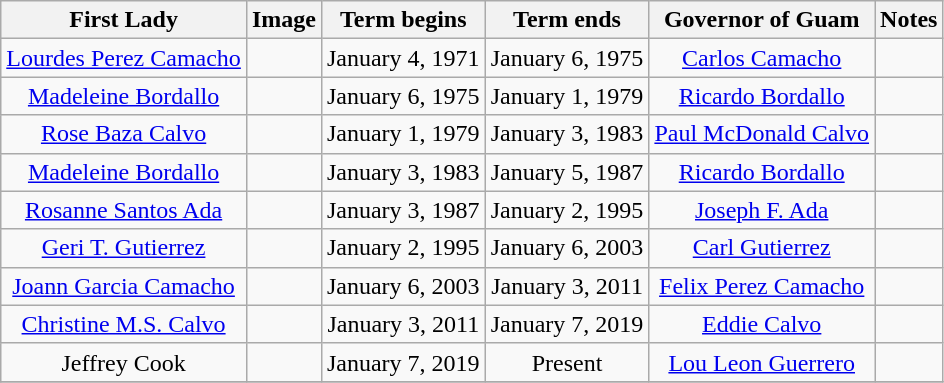<table class="wikitable" style="text-align:center">
<tr>
<th>First Lady</th>
<th>Image</th>
<th>Term begins</th>
<th>Term ends</th>
<th>Governor of Guam</th>
<th>Notes</th>
</tr>
<tr>
<td><a href='#'>Lourdes Perez Camacho</a></td>
<td></td>
<td>January 4, 1971</td>
<td>January 6, 1975</td>
<td><a href='#'>Carlos Camacho</a></td>
<td></td>
</tr>
<tr>
<td><a href='#'>Madeleine Bordallo</a></td>
<td></td>
<td>January 6, 1975</td>
<td>January 1, 1979</td>
<td><a href='#'>Ricardo Bordallo</a></td>
<td></td>
</tr>
<tr>
<td><a href='#'>Rose Baza Calvo</a></td>
<td></td>
<td>January 1, 1979</td>
<td>January 3, 1983</td>
<td><a href='#'>Paul McDonald Calvo</a></td>
<td></td>
</tr>
<tr>
<td><a href='#'>Madeleine Bordallo</a></td>
<td></td>
<td>January 3, 1983</td>
<td>January 5, 1987</td>
<td><a href='#'>Ricardo Bordallo</a></td>
<td></td>
</tr>
<tr>
<td><a href='#'>Rosanne Santos Ada</a></td>
<td></td>
<td>January 3, 1987</td>
<td>January 2, 1995</td>
<td><a href='#'>Joseph F. Ada</a></td>
<td></td>
</tr>
<tr>
<td><a href='#'>Geri T. Gutierrez</a></td>
<td></td>
<td>January 2, 1995</td>
<td>January 6, 2003</td>
<td><a href='#'>Carl Gutierrez</a></td>
<td></td>
</tr>
<tr>
<td><a href='#'>Joann Garcia Camacho</a></td>
<td></td>
<td>January 6, 2003</td>
<td>January 3, 2011</td>
<td><a href='#'>Felix Perez Camacho</a></td>
<td></td>
</tr>
<tr>
<td><a href='#'>Christine M.S. Calvo</a></td>
<td></td>
<td>January 3, 2011</td>
<td>January 7, 2019</td>
<td><a href='#'>Eddie Calvo</a></td>
<td></td>
</tr>
<tr>
<td>Jeffrey Cook</td>
<td></td>
<td>January 7, 2019</td>
<td>Present</td>
<td><a href='#'>Lou Leon Guerrero</a></td>
<td></td>
</tr>
<tr>
</tr>
</table>
